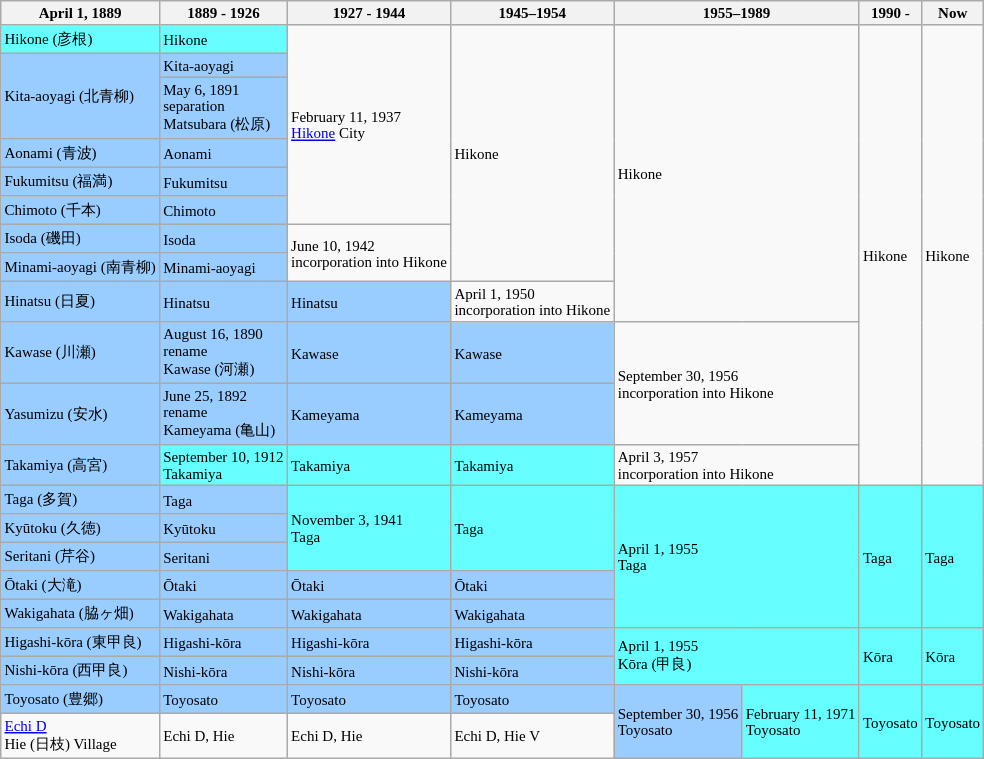<table class="wikitable" style="font-size:x-small">
<tr>
<th>April 1, 1889</th>
<th>1889 - 1926</th>
<th>1927 - 1944</th>
<th>1945–1954</th>
<th colspan="2">1955–1989</th>
<th>1990 -</th>
<th>Now</th>
</tr>
<tr>
<td style="background-color:#6ff;">Hikone (彦根)</td>
<td style="background-color:#6ff;">Hikone</td>
<td rowspan="6">February 11, 1937<br><a href='#'>Hikone</a> City</td>
<td rowspan="8">Hikone</td>
<td rowspan="9" colspan="2">Hikone</td>
<td rowspan="12">Hikone</td>
<td rowspan="12">Hikone</td>
</tr>
<tr>
<td rowspan="2" style="background-color:#9cf;">Kita-aoyagi (北青柳)</td>
<td style="background-color:#9cf;">Kita-aoyagi</td>
</tr>
<tr>
<td style="background-color:#9cf;">May 6, 1891<br>separation<br>Matsubara (松原)</td>
</tr>
<tr>
<td style="background-color:#9cf;">Aonami (青波)</td>
<td style="background-color:#9cf;">Aonami</td>
</tr>
<tr>
<td style="background-color:#9cf;">Fukumitsu (福満)</td>
<td style="background-color:#9cf;">Fukumitsu</td>
</tr>
<tr>
<td style="background-color:#9cf;">Chimoto (千本)</td>
<td style="background-color:#9cf;">Chimoto</td>
</tr>
<tr>
<td style="background-color:#9cf;">Isoda (磯田)</td>
<td style="background-color:#9cf;">Isoda</td>
<td rowspan="2">June 10, 1942<br>incorporation into Hikone</td>
</tr>
<tr>
<td style="background-color:#9cf;">Minami-aoyagi (南青柳)</td>
<td style="background-color:#9cf;">Minami-aoyagi</td>
</tr>
<tr>
<td style="background-color:#9cf;">Hinatsu (日夏)</td>
<td style="background-color:#9cf;">Hinatsu</td>
<td style="background-color:#9cf;">Hinatsu</td>
<td>April 1, 1950<br>incorporation into Hikone</td>
</tr>
<tr>
<td style="background-color:#9cf;">Kawase (川瀬)</td>
<td style="background-color:#9cf;">August 16, 1890<br>rename<br>Kawase (河瀬)</td>
<td style="background-color:#9cf;">Kawase</td>
<td style="background-color:#9cf;">Kawase</td>
<td rowspan="2" colspan="2">September 30, 1956<br>incorporation into Hikone</td>
</tr>
<tr>
<td style="background-color:#9cf;">Yasumizu (安水)</td>
<td style="background-color:#9cf;">June 25, 1892<br>rename<br>Kameyama (亀山)</td>
<td style="background-color:#9cf;">Kameyama</td>
<td style="background-color:#9cf;">Kameyama</td>
</tr>
<tr>
<td style="background-color:#9cf;">Takamiya (高宮)</td>
<td style="background-color:#6ff;">September 10, 1912<br>Takamiya</td>
<td style="background-color:#6ff;">Takamiya</td>
<td style="background-color:#6ff;">Takamiya</td>
<td colspan="2">April 3, 1957<br>incorporation into Hikone</td>
</tr>
<tr>
<td style="background-color:#9cf;">Taga (多賀)</td>
<td style="background-color:#9cf;">Taga</td>
<td rowspan="3" style="background-color:#6ff;">November 3, 1941<br>Taga</td>
<td rowspan="3" style="background-color:#6ff;">Taga</td>
<td rowspan="5" colspan="2" style="background-color:#6ff;">April 1, 1955<br>Taga</td>
<td rowspan="5" style="background-color:#6ff;">Taga</td>
<td rowspan="5" style="background-color:#6ff;">Taga</td>
</tr>
<tr>
<td style="background-color:#9cf;">Kyūtoku (久徳)</td>
<td style="background-color:#9cf;">Kyūtoku</td>
</tr>
<tr>
<td style="background-color:#9cf;">Seritani (芹谷)</td>
<td style="background-color:#9cf;">Seritani</td>
</tr>
<tr>
<td style="background-color:#9cf;">Ōtaki (大滝)</td>
<td style="background-color:#9cf;">Ōtaki</td>
<td style="background-color:#9cf;">Ōtaki</td>
<td style="background-color:#9cf;">Ōtaki</td>
</tr>
<tr>
<td style="background-color:#9cf;">Wakigahata (脇ヶ畑)</td>
<td style="background-color:#9cf;">Wakigahata</td>
<td style="background-color:#9cf;">Wakigahata</td>
<td style="background-color:#9cf;">Wakigahata</td>
</tr>
<tr>
<td style="background-color:#9cf;">Higashi-kōra (東甲良)</td>
<td style="background-color:#9cf;">Higashi-kōra</td>
<td style="background-color:#9cf;">Higashi-kōra</td>
<td style="background-color:#9cf;">Higashi-kōra</td>
<td rowspan="2" colspan="2" style="background-color:#6ff;">April 1, 1955<br>Kōra (甲良)</td>
<td rowspan="2" style="background-color:#6ff;">Kōra</td>
<td rowspan="2" style="background-color:#6ff;">Kōra</td>
</tr>
<tr>
<td style="background-color:#9cf;">Nishi-kōra (西甲良)</td>
<td style="background-color:#9cf;">Nishi-kōra</td>
<td style="background-color:#9cf;">Nishi-kōra</td>
<td style="background-color:#9cf;">Nishi-kōra</td>
</tr>
<tr>
<td style="background-color:#9cf;">Toyosato (豊郷)</td>
<td style="background-color:#9cf;">Toyosato</td>
<td style="background-color:#9cf;">Toyosato</td>
<td style="background-color:#9cf;">Toyosato</td>
<td rowspan="2" style="background-color:#9cf;">September 30, 1956<br>Toyosato</td>
<td rowspan="2" style="background-color:#6ff;">February 11, 1971<br>Toyosato</td>
<td rowspan="2" style="background-color:#6ff;">Toyosato</td>
<td rowspan="2" style="background-color:#6ff;">Toyosato</td>
</tr>
<tr>
<td><a href='#'>Echi D</a><br>Hie (日枝) Village</td>
<td>Echi D, Hie</td>
<td>Echi D, Hie</td>
<td>Echi D, Hie V</td>
</tr>
</table>
